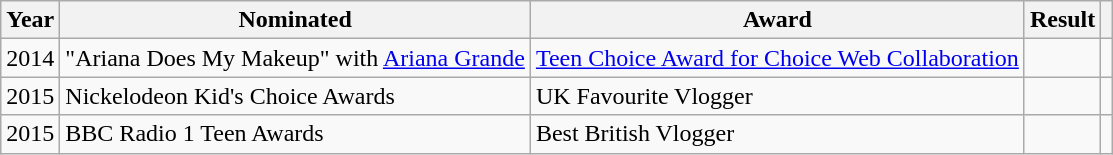<table class="wikitable sortable">
<tr>
<th>Year</th>
<th>Nominated</th>
<th>Award</th>
<th>Result</th>
<th></th>
</tr>
<tr>
<td>2014</td>
<td>"Ariana Does My Makeup" with <a href='#'>Ariana Grande</a></td>
<td><a href='#'>Teen Choice Award for Choice Web Collaboration</a></td>
<td></td>
<td></td>
</tr>
<tr>
<td>2015</td>
<td>Nickelodeon Kid's Choice Awards</td>
<td>UK Favourite Vlogger</td>
<td></td>
<td align="center"></td>
</tr>
<tr>
<td>2015</td>
<td>BBC Radio 1 Teen Awards</td>
<td>Best British Vlogger</td>
<td></td>
<td></td>
</tr>
</table>
